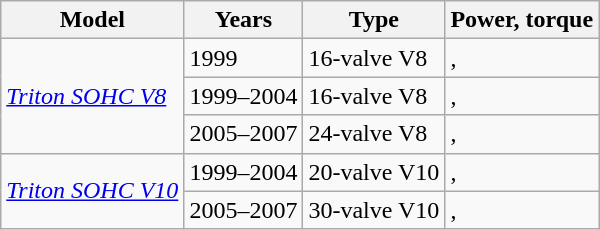<table class="wikitable collapsible sortable">
<tr>
<th>Model</th>
<th>Years</th>
<th>Type</th>
<th>Power, torque</th>
</tr>
<tr>
<td rowspan=3><em><a href='#'>Triton SOHC V8</a></em></td>
<td>1999</td>
<td> 16-valve V8</td>
<td>, </td>
</tr>
<tr>
<td>1999–2004</td>
<td> 16-valve V8</td>
<td>, </td>
</tr>
<tr>
<td>2005–2007</td>
<td> 24-valve V8</td>
<td>, </td>
</tr>
<tr>
<td rowspan=2><em><a href='#'>Triton SOHC V10</a></em></td>
<td>1999–2004</td>
<td> 20-valve V10</td>
<td>, </td>
</tr>
<tr>
<td>2005–2007</td>
<td> 30-valve V10</td>
<td>, </td>
</tr>
</table>
